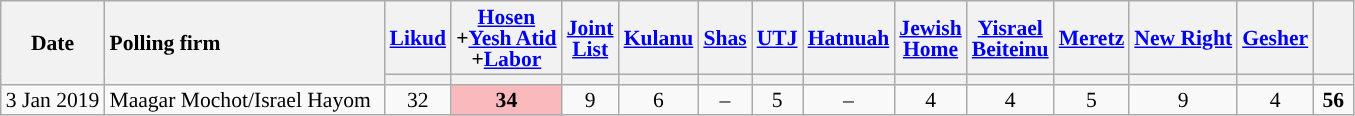<table class="wikitable" style="text-align:center; font-size:90%; line-height:14px;">
<tr>
<th rowspan="2">Date</th>
<th style="width:180px;text-align:left;" rowspan="2">Polling firm</th>
<th><a href='#'>Likud</a></th>
<th><a href='#'>Hosen</a><br>+<a href='#'>Yesh Atid</a><br>+<a href='#'>Labor</a></th>
<th><a href='#'>Joint<br>List</a></th>
<th><a href='#'>Kulanu</a></th>
<th><a href='#'>Shas</a></th>
<th><a href='#'>UTJ</a></th>
<th><a href='#'>Hatnuah</a></th>
<th><a href='#'>Jewish<br>Home</a></th>
<th><a href='#'>Yisrael<br>Beiteinu</a></th>
<th><a href='#'>Meretz</a></th>
<th><a href='#'>New Right</a></th>
<th><a href='#'>Gesher</a></th>
<th style="width:20px;"></th>
</tr>
<tr>
<th style="color:inherit;background:"></th>
<th style="color:inherit;background:"></th>
<th style="color:inherit;background:"></th>
<th style="color:inherit;background:"></th>
<th style="color:inherit;background:"></th>
<th style="color:inherit;background:"></th>
<th style="color:inherit;background:"></th>
<th style="color:inherit;background:"></th>
<th style="color:inherit;background:"></th>
<th style="color:inherit;background:"></th>
<th style="color:inherit;background:"></th>
<th style="color:inherit;background:"></th>
<th style="color:inherit;background:"></th>
</tr>
<tr>
<td>3 Jan 2019</td>
<td style="text-align:left;">Maagar Mochot/Israel Hayom</td>
<td>32					</td>
<td style="background:#FABABD;"><strong>34</strong>	</td>
<td>9					</td>
<td>6					</td>
<td>–					</td>
<td>5					</td>
<td>–					</td>
<td>4					</td>
<td>4					</td>
<td>5					</td>
<td>9					</td>
<td>4					</td>
<td><strong>56</strong>				</td>
</tr>
</table>
